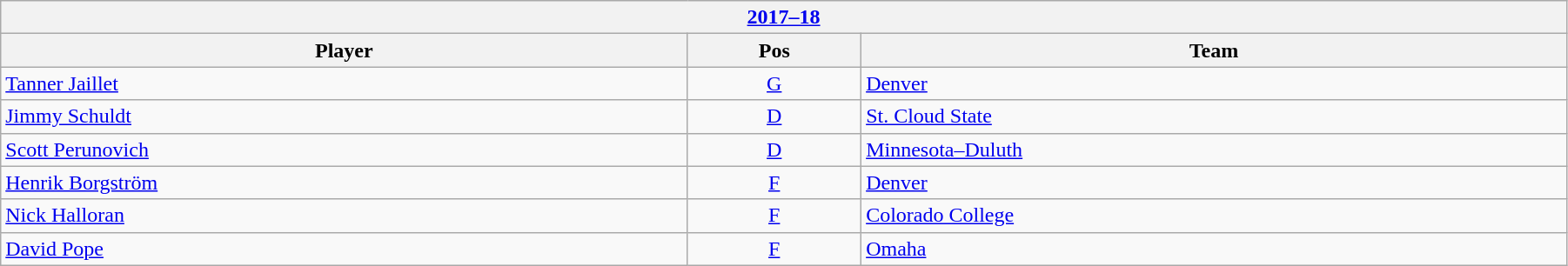<table class="wikitable" width=95%>
<tr>
<th colspan=3><a href='#'>2017–18</a></th>
</tr>
<tr>
<th>Player</th>
<th>Pos</th>
<th>Team</th>
</tr>
<tr>
<td><a href='#'>Tanner Jaillet</a></td>
<td align=center><a href='#'>G</a></td>
<td><a href='#'>Denver</a></td>
</tr>
<tr>
<td><a href='#'>Jimmy Schuldt</a></td>
<td align=center><a href='#'>D</a></td>
<td><a href='#'>St. Cloud State</a></td>
</tr>
<tr>
<td><a href='#'>Scott Perunovich</a></td>
<td align=center><a href='#'>D</a></td>
<td><a href='#'>Minnesota–Duluth</a></td>
</tr>
<tr>
<td><a href='#'>Henrik Borgström</a></td>
<td align=center><a href='#'>F</a></td>
<td><a href='#'>Denver</a></td>
</tr>
<tr>
<td><a href='#'>Nick Halloran</a></td>
<td align=center><a href='#'>F</a></td>
<td><a href='#'>Colorado College</a></td>
</tr>
<tr>
<td><a href='#'>David Pope</a></td>
<td align=center><a href='#'>F</a></td>
<td><a href='#'>Omaha</a></td>
</tr>
</table>
